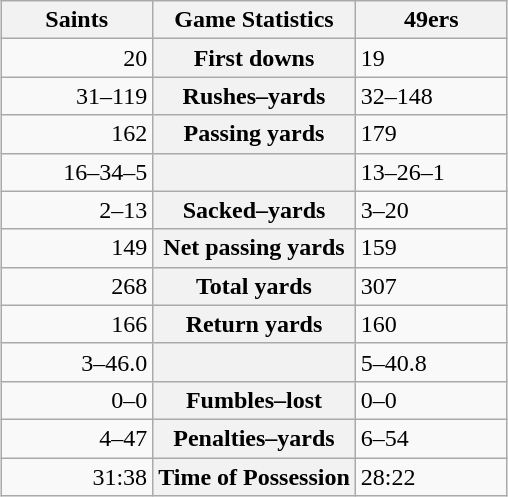<table class="wikitable" style="margin: 1em auto 1em auto">
<tr>
<th style="width:30%;">Saints</th>
<th style="width:40%;">Game Statistics</th>
<th style="width:30%;">49ers</th>
</tr>
<tr>
<td style="text-align:right;">20</td>
<th>First downs</th>
<td>19</td>
</tr>
<tr>
<td style="text-align:right;">31–119</td>
<th>Rushes–yards</th>
<td>32–148</td>
</tr>
<tr>
<td style="text-align:right;">162</td>
<th>Passing yards</th>
<td>179</td>
</tr>
<tr>
<td style="text-align:right;">16–34–5</td>
<th></th>
<td>13–26–1</td>
</tr>
<tr>
<td style="text-align:right;">2–13</td>
<th>Sacked–yards</th>
<td>3–20</td>
</tr>
<tr>
<td style="text-align:right;">149</td>
<th>Net passing yards</th>
<td>159</td>
</tr>
<tr>
<td style="text-align:right;">268</td>
<th>Total yards</th>
<td>307</td>
</tr>
<tr>
<td style="text-align:right;">166</td>
<th>Return yards</th>
<td>160</td>
</tr>
<tr>
<td style="text-align:right;">3–46.0</td>
<th></th>
<td>5–40.8</td>
</tr>
<tr>
<td style="text-align:right;">0–0</td>
<th>Fumbles–lost</th>
<td>0–0</td>
</tr>
<tr>
<td style="text-align:right;">4–47</td>
<th>Penalties–yards</th>
<td>6–54</td>
</tr>
<tr>
<td style="text-align:right;">31:38</td>
<th>Time of Possession</th>
<td>28:22</td>
</tr>
</table>
